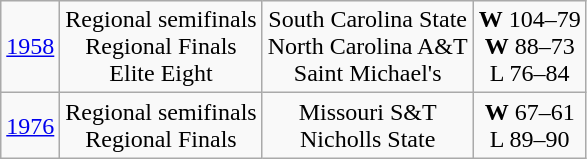<table class="wikitable">
<tr align="center">
<td><a href='#'>1958</a></td>
<td>Regional semifinals<br>Regional Finals<br>Elite Eight</td>
<td>South Carolina State<br>North Carolina A&T<br>Saint Michael's</td>
<td><strong>W</strong> 104–79<br><strong>W</strong> 88–73<br>L 76–84</td>
</tr>
<tr align="center">
<td><a href='#'>1976</a></td>
<td>Regional semifinals<br>Regional Finals</td>
<td>Missouri S&T<br>Nicholls State</td>
<td><strong>W</strong> 67–61<br>L 89–90</td>
</tr>
</table>
